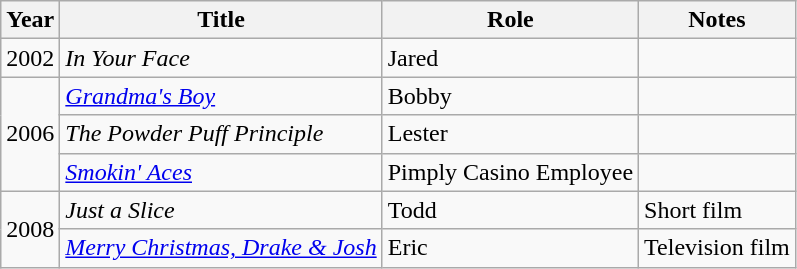<table class="wikitable sortable">
<tr>
<th>Year</th>
<th>Title</th>
<th>Role</th>
<th>Notes</th>
</tr>
<tr>
<td>2002</td>
<td><em>In Your Face</em></td>
<td>Jared</td>
<td></td>
</tr>
<tr>
<td rowspan="3">2006</td>
<td><em><a href='#'>Grandma's Boy</a></em></td>
<td>Bobby</td>
<td></td>
</tr>
<tr>
<td><em>The Powder Puff Principle</em></td>
<td>Lester</td>
<td></td>
</tr>
<tr>
<td><em><a href='#'>Smokin' Aces</a></em></td>
<td>Pimply Casino Employee</td>
<td></td>
</tr>
<tr>
<td rowspan="2">2008</td>
<td><em>Just a Slice</em></td>
<td>Todd</td>
<td>Short film</td>
</tr>
<tr>
<td><em><a href='#'>Merry Christmas, Drake & Josh</a></em></td>
<td>Eric</td>
<td>Television film</td>
</tr>
</table>
